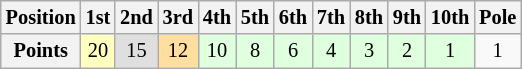<table class="wikitable" style="font-size: 85%;">
<tr>
<th>Position</th>
<th>1st</th>
<th>2nd</th>
<th>3rd</th>
<th>4th</th>
<th>5th</th>
<th>6th</th>
<th>7th</th>
<th>8th</th>
<th>9th</th>
<th>10th</th>
<th>Pole</th>
</tr>
<tr>
<th>Points</th>
<td style="background-color:#ffffbf" align="center">20</td>
<td style="background-color:#dfdfdf" align="center">15</td>
<td style="background-color:#ffdf9f" align="center">12</td>
<td style="background-color:#dfffdf" align="center">10</td>
<td style="background-color:#dfffdf" align="center">8</td>
<td style="background-color:#dfffdf" align="center">6</td>
<td style="background-color:#dfffdf" align="center">4</td>
<td style="background-color:#dfffdf" align="center">3</td>
<td style="background-color:#dfffdf" align="center">2</td>
<td style="background-color:#dfffdf" align="center">1</td>
<td align="center">1</td>
</tr>
</table>
